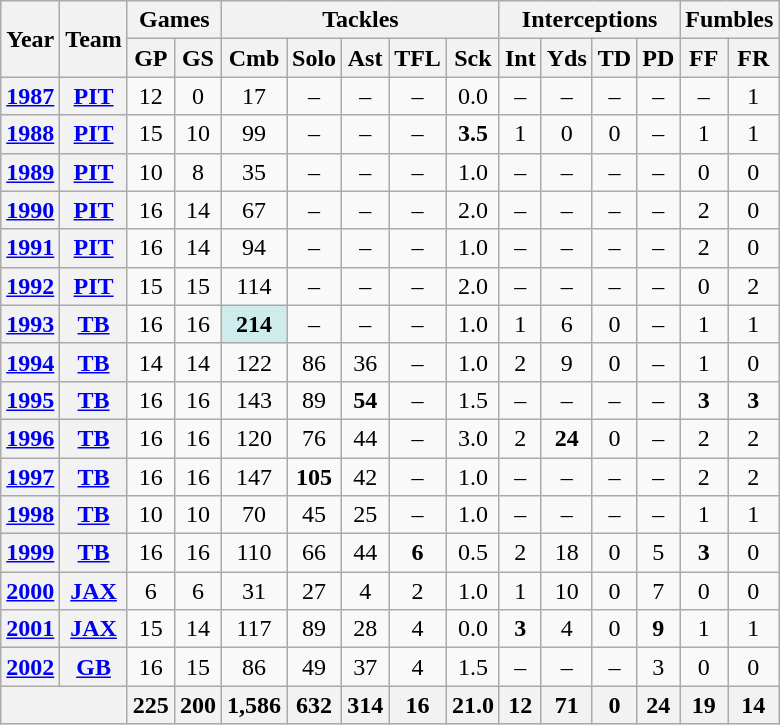<table class="wikitable sortable" style="text-align: center;">
<tr>
<th rowspan="2">Year</th>
<th rowspan="2">Team</th>
<th colspan="2">Games</th>
<th colspan="5">Tackles</th>
<th colspan="4">Interceptions</th>
<th colspan="2">Fumbles</th>
</tr>
<tr>
<th>GP</th>
<th>GS</th>
<th>Cmb</th>
<th>Solo</th>
<th>Ast</th>
<th>TFL</th>
<th>Sck</th>
<th>Int</th>
<th>Yds</th>
<th>TD</th>
<th>PD</th>
<th>FF</th>
<th>FR</th>
</tr>
<tr>
<th><a href='#'>1987</a></th>
<th><a href='#'>PIT</a></th>
<td>12</td>
<td>0</td>
<td>17</td>
<td>–</td>
<td>–</td>
<td>–</td>
<td>0.0</td>
<td>–</td>
<td>–</td>
<td>–</td>
<td>–</td>
<td>–</td>
<td>1</td>
</tr>
<tr>
<th><a href='#'>1988</a></th>
<th><a href='#'>PIT</a></th>
<td>15</td>
<td>10</td>
<td>99</td>
<td>–</td>
<td>–</td>
<td>–</td>
<td><strong>3.5</strong></td>
<td>1</td>
<td>0</td>
<td>0</td>
<td>–</td>
<td>1</td>
<td>1</td>
</tr>
<tr>
<th><a href='#'>1989</a></th>
<th><a href='#'>PIT</a></th>
<td>10</td>
<td>8</td>
<td>35</td>
<td>–</td>
<td>–</td>
<td>–</td>
<td>1.0</td>
<td>–</td>
<td>–</td>
<td>–</td>
<td>–</td>
<td>0</td>
<td>0</td>
</tr>
<tr>
<th><a href='#'>1990</a></th>
<th><a href='#'>PIT</a></th>
<td>16</td>
<td>14</td>
<td>67</td>
<td>–</td>
<td>–</td>
<td>–</td>
<td>2.0</td>
<td>–</td>
<td>–</td>
<td>–</td>
<td>–</td>
<td>2</td>
<td>0</td>
</tr>
<tr>
<th><a href='#'>1991</a></th>
<th><a href='#'>PIT</a></th>
<td>16</td>
<td>14</td>
<td>94</td>
<td>–</td>
<td>–</td>
<td>–</td>
<td>1.0</td>
<td>–</td>
<td>–</td>
<td>–</td>
<td>–</td>
<td>2</td>
<td>0</td>
</tr>
<tr>
<th><a href='#'>1992</a></th>
<th><a href='#'>PIT</a></th>
<td>15</td>
<td>15</td>
<td>114</td>
<td>–</td>
<td>–</td>
<td>–</td>
<td>2.0</td>
<td>–</td>
<td>–</td>
<td>–</td>
<td>–</td>
<td>0</td>
<td>2</td>
</tr>
<tr>
<th><a href='#'>1993</a></th>
<th><a href='#'>TB</a></th>
<td>16</td>
<td>16</td>
<td style="background:#cfecec;"><strong>214</strong></td>
<td>–</td>
<td>–</td>
<td>–</td>
<td>1.0</td>
<td>1</td>
<td>6</td>
<td>0</td>
<td>–</td>
<td>1</td>
<td>1</td>
</tr>
<tr>
<th><a href='#'>1994</a></th>
<th><a href='#'>TB</a></th>
<td>14</td>
<td>14</td>
<td>122</td>
<td>86</td>
<td>36</td>
<td>–</td>
<td>1.0</td>
<td>2</td>
<td>9</td>
<td>0</td>
<td>–</td>
<td>1</td>
<td>0</td>
</tr>
<tr>
<th><a href='#'>1995</a></th>
<th><a href='#'>TB</a></th>
<td>16</td>
<td>16</td>
<td>143</td>
<td>89</td>
<td><strong>54</strong></td>
<td>–</td>
<td>1.5</td>
<td>–</td>
<td>–</td>
<td>–</td>
<td>–</td>
<td><strong>3</strong></td>
<td><strong>3</strong></td>
</tr>
<tr>
<th><a href='#'>1996</a></th>
<th><a href='#'>TB</a></th>
<td>16</td>
<td>16</td>
<td>120</td>
<td>76</td>
<td>44</td>
<td>–</td>
<td>3.0</td>
<td>2</td>
<td><strong>24</strong></td>
<td>0</td>
<td>–</td>
<td>2</td>
<td>2</td>
</tr>
<tr>
<th><a href='#'>1997</a></th>
<th><a href='#'>TB</a></th>
<td>16</td>
<td>16</td>
<td>147</td>
<td><strong>105</strong></td>
<td>42</td>
<td>–</td>
<td>1.0</td>
<td>–</td>
<td>–</td>
<td>–</td>
<td>–</td>
<td>2</td>
<td>2</td>
</tr>
<tr>
<th><a href='#'>1998</a></th>
<th><a href='#'>TB</a></th>
<td>10</td>
<td>10</td>
<td>70</td>
<td>45</td>
<td>25</td>
<td>–</td>
<td>1.0</td>
<td>–</td>
<td>–</td>
<td>–</td>
<td>–</td>
<td>1</td>
<td>1</td>
</tr>
<tr>
<th><a href='#'>1999</a></th>
<th><a href='#'>TB</a></th>
<td>16</td>
<td>16</td>
<td>110</td>
<td>66</td>
<td>44</td>
<td><strong>6</strong></td>
<td>0.5</td>
<td>2</td>
<td>18</td>
<td>0</td>
<td>5</td>
<td><strong>3</strong></td>
<td>0</td>
</tr>
<tr>
<th><a href='#'>2000</a></th>
<th><a href='#'>JAX</a></th>
<td>6</td>
<td>6</td>
<td>31</td>
<td>27</td>
<td>4</td>
<td>2</td>
<td>1.0</td>
<td>1</td>
<td>10</td>
<td>0</td>
<td>7</td>
<td>0</td>
<td>0</td>
</tr>
<tr>
<th><a href='#'>2001</a></th>
<th><a href='#'>JAX</a></th>
<td>15</td>
<td>14</td>
<td>117</td>
<td>89</td>
<td>28</td>
<td>4</td>
<td>0.0</td>
<td><strong>3</strong></td>
<td>4</td>
<td>0</td>
<td><strong>9</strong></td>
<td>1</td>
<td>1</td>
</tr>
<tr>
<th><a href='#'>2002</a></th>
<th><a href='#'>GB</a></th>
<td>16</td>
<td>15</td>
<td>86</td>
<td>49</td>
<td>37</td>
<td>4</td>
<td>1.5</td>
<td>–</td>
<td>–</td>
<td>–</td>
<td>3</td>
<td>0</td>
<td>0</td>
</tr>
<tr>
<th colspan="2"></th>
<th>225</th>
<th>200</th>
<th>1,586</th>
<th>632</th>
<th>314</th>
<th>16</th>
<th>21.0</th>
<th>12</th>
<th>71</th>
<th>0</th>
<th>24</th>
<th>19</th>
<th>14</th>
</tr>
</table>
